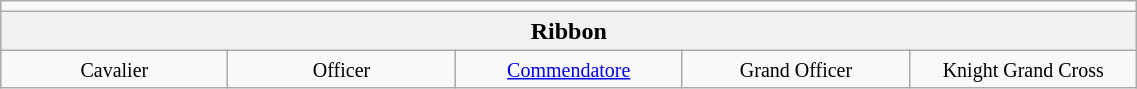<table align=center class=wikitable width=60%>
<tr>
<td colspan="5" align="center"></td>
</tr>
<tr>
<th colspan=5>Ribbon</th>
</tr>
<tr>
<td width=20% valign=top align=center><small>Cavalier</small></td>
<td width=20% valign=top align=center><small>Officer</small></td>
<td width=20% valign=top align=center><small><a href='#'>Commendatore</a></small></td>
<td width=20% valign=top align=center><small>Grand Officer</small></td>
<td width=20% valign=top align=center><small>Knight Grand Cross</small></td>
</tr>
</table>
